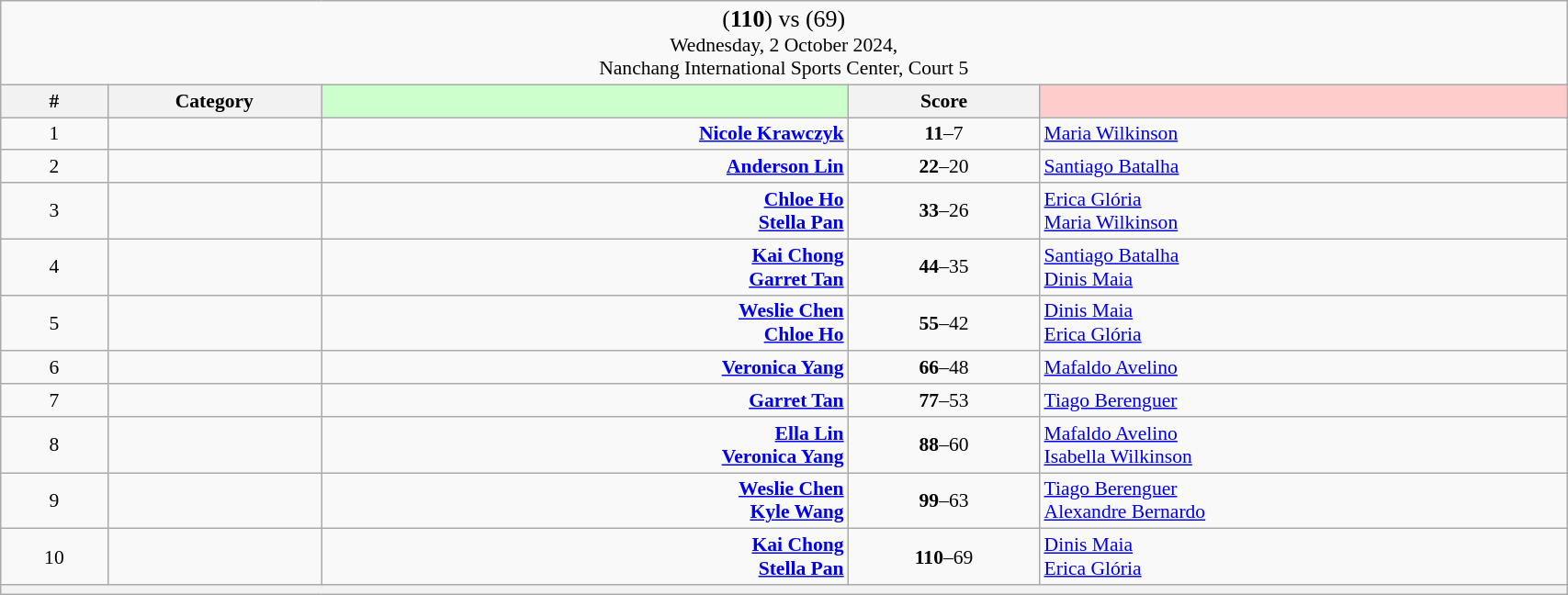<table class="wikitable mw-collapsible mw-collapsed" style="font-size:90%; text-align:center" width="90%">
<tr>
<td colspan="5"><big>(<strong>110</strong>) <strong></strong> vs  (69)</big><br>Wednesday, 2 October 2024, <br>Nanchang International Sports Center, Court 5</td>
</tr>
<tr>
<th width="25">#</th>
<th width="50">Category</th>
<th style="background-color:#CCFFCC" width="150"></th>
<th width="50">Score<br></th>
<th style="background-color:#FFCCCC" width="150"></th>
</tr>
<tr>
<td>1</td>
<td></td>
<td align="right"><strong><a href='#'>Nicole Krawczyk</a> </strong></td>
<td><strong>11</strong>–7<br></td>
<td align="left"> <a href='#'>Maria Wilkinson</a></td>
</tr>
<tr>
<td>2</td>
<td></td>
<td align="right"><strong><a href='#'>Anderson Lin</a></strong> </td>
<td><strong>22</strong>–20<br></td>
<td align="left"> <a href='#'>Santiago Batalha</a></td>
</tr>
<tr>
<td>3</td>
<td></td>
<td align="right"><strong><a href='#'>Chloe Ho</a> <br><a href='#'>Stella Pan</a> </strong></td>
<td><strong>33</strong>–26<br></td>
<td align="left"> <a href='#'>Erica Glória</a><br> <a href='#'>Maria Wilkinson</a></td>
</tr>
<tr>
<td>4</td>
<td></td>
<td align="right"><strong><a href='#'>Kai Chong</a> <br><a href='#'>Garret Tan</a> </strong></td>
<td><strong>44</strong>–35<br></td>
<td align="left"> <a href='#'>Santiago Batalha</a><br> <a href='#'>Dinis Maia</a></td>
</tr>
<tr>
<td>5</td>
<td></td>
<td align="right"><strong><a href='#'>Weslie Chen</a> <br><a href='#'>Chloe Ho</a> </strong></td>
<td><strong>55</strong>–42<br></td>
<td align="left"> <a href='#'>Dinis Maia</a><br> <a href='#'>Erica Glória</a></td>
</tr>
<tr>
<td>6</td>
<td></td>
<td align="right"><strong><a href='#'>Veronica Yang</a> </strong></td>
<td><strong>66</strong>–48<br></td>
<td align="left"> <a href='#'>Mafaldo Avelino</a></td>
</tr>
<tr>
<td>7</td>
<td></td>
<td align="right"><strong><a href='#'>Garret Tan</a> </strong></td>
<td><strong>77</strong>–53<br></td>
<td align="left"> <a href='#'>Tiago Berenguer</a></td>
</tr>
<tr>
<td>8</td>
<td></td>
<td align="right"><strong><a href='#'>Ella Lin</a> <br><a href='#'>Veronica Yang</a> </strong></td>
<td><strong>88</strong>–60<br></td>
<td align="left"> <a href='#'>Mafaldo Avelino</a><br> <a href='#'>Isabella Wilkinson</a></td>
</tr>
<tr>
<td>9</td>
<td></td>
<td align="right"><strong><a href='#'>Weslie Chen</a> <br><a href='#'>Kyle Wang</a> </strong></td>
<td><strong>99</strong>–63<br></td>
<td align="left"> <a href='#'>Tiago Berenguer</a><br> <a href='#'>Alexandre Bernardo</a></td>
</tr>
<tr>
<td>10</td>
<td></td>
<td align="right"><strong><a href='#'>Kai Chong</a> <br><a href='#'>Stella Pan</a> </strong></td>
<td><strong>110</strong>–69<br></td>
<td align="left"> <a href='#'>Dinis Maia</a><br> <a href='#'>Erica Glória</a></td>
</tr>
<tr>
<th colspan="5"></th>
</tr>
</table>
